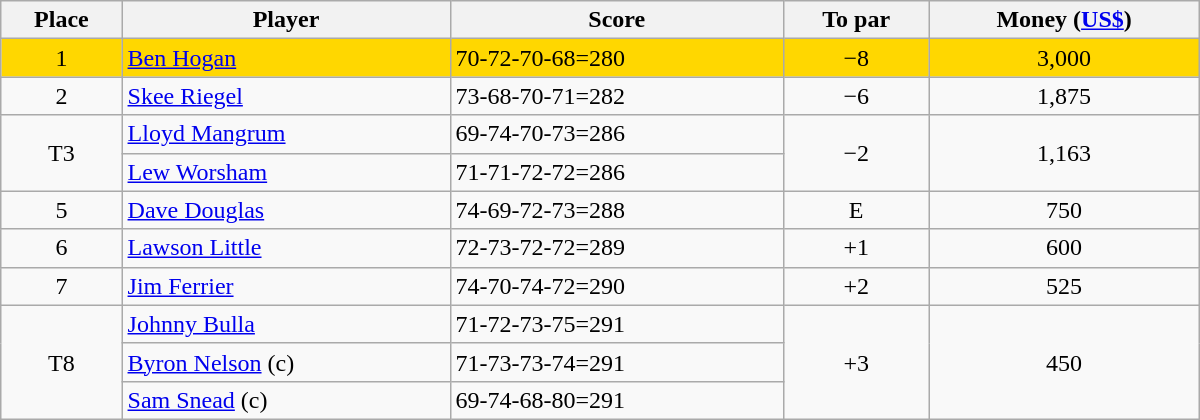<table class="wikitable" style="width:50em; margin-bottom:0">
<tr>
<th>Place</th>
<th>Player</th>
<th>Score</th>
<th>To par</th>
<th>Money (<a href='#'>US$</a>)</th>
</tr>
<tr style="background:gold">
<td align=center>1</td>
<td> <a href='#'>Ben Hogan</a></td>
<td>70-72-70-68=280</td>
<td align=center>−8</td>
<td align=center>3,000</td>
</tr>
<tr>
<td align=center>2</td>
<td> <a href='#'>Skee Riegel</a></td>
<td>73-68-70-71=282</td>
<td align=center>−6</td>
<td align=center>1,875</td>
</tr>
<tr>
<td rowspan=2 align=center>T3</td>
<td> <a href='#'>Lloyd Mangrum</a></td>
<td>69-74-70-73=286</td>
<td rowspan=2 align=center>−2</td>
<td rowspan=2 align=center>1,163</td>
</tr>
<tr>
<td> <a href='#'>Lew Worsham</a></td>
<td>71-71-72-72=286</td>
</tr>
<tr>
<td align=center>5</td>
<td> <a href='#'>Dave Douglas</a></td>
<td>74-69-72-73=288</td>
<td align=center>E</td>
<td align=center>750</td>
</tr>
<tr>
<td align=center>6</td>
<td> <a href='#'>Lawson Little</a></td>
<td>72-73-72-72=289</td>
<td align=center>+1</td>
<td align=center>600</td>
</tr>
<tr>
<td align=center>7</td>
<td> <a href='#'>Jim Ferrier</a></td>
<td>74-70-74-72=290</td>
<td align=center>+2</td>
<td align=center>525</td>
</tr>
<tr>
<td rowspan=3 align=center>T8</td>
<td> <a href='#'>Johnny Bulla</a></td>
<td>71-72-73-75=291</td>
<td rowspan=3 align=center>+3</td>
<td rowspan=3 align=center>450</td>
</tr>
<tr>
<td> <a href='#'>Byron Nelson</a> (c)</td>
<td>71-73-73-74=291</td>
</tr>
<tr>
<td> <a href='#'>Sam Snead</a> (c)</td>
<td>69-74-68-80=291</td>
</tr>
</table>
